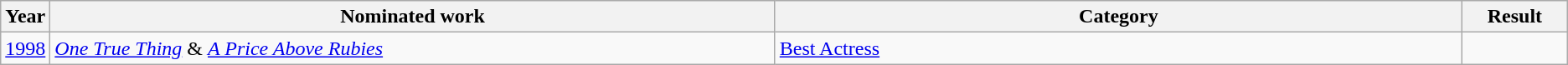<table class="wikitable sortable">
<tr>
<th scope="col" style="width:1em;">Year</th>
<th scope="col" style="width:39em;">Nominated work</th>
<th scope="col" style="width:37em;">Category</th>
<th scope="col" style="width:5em;">Result</th>
</tr>
<tr>
<td><a href='#'>1998</a></td>
<td><em><a href='#'>One True Thing</a></em> & <em><a href='#'>A Price Above Rubies</a></em></td>
<td><a href='#'>Best Actress</a></td>
<td></td>
</tr>
</table>
